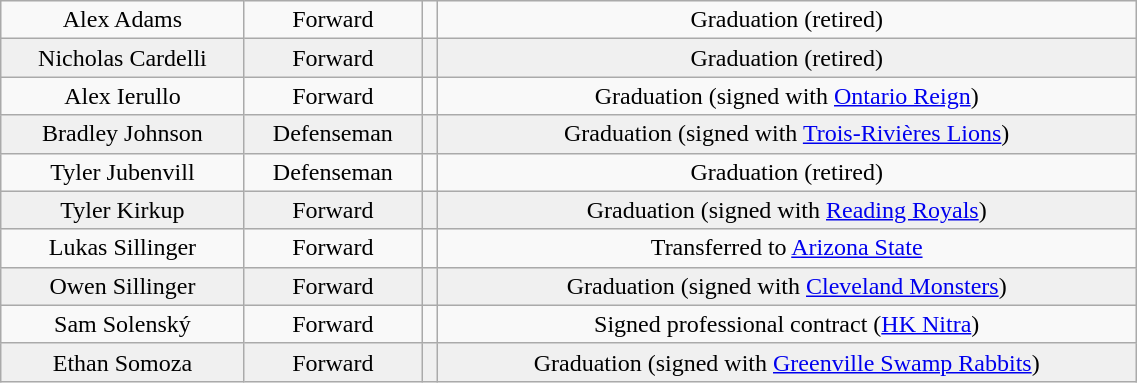<table class="wikitable" width="60%">
<tr align="center" bgcolor="">
<td>Alex Adams</td>
<td>Forward</td>
<td></td>
<td>Graduation (retired)</td>
</tr>
<tr align="center" bgcolor="f0f0f0">
<td>Nicholas Cardelli</td>
<td>Forward</td>
<td></td>
<td>Graduation (retired)</td>
</tr>
<tr align="center" bgcolor="">
<td>Alex Ierullo</td>
<td>Forward</td>
<td></td>
<td>Graduation (signed with <a href='#'>Ontario Reign</a>)</td>
</tr>
<tr align="center" bgcolor="f0f0f0">
<td>Bradley Johnson</td>
<td>Defenseman</td>
<td></td>
<td>Graduation (signed with <a href='#'>Trois-Rivières Lions</a>)</td>
</tr>
<tr align="center" bgcolor="">
<td>Tyler Jubenvill</td>
<td>Defenseman</td>
<td></td>
<td>Graduation (retired)</td>
</tr>
<tr align="center" bgcolor="f0f0f0">
<td>Tyler Kirkup</td>
<td>Forward</td>
<td></td>
<td>Graduation (signed with <a href='#'>Reading Royals</a>)</td>
</tr>
<tr align="center" bgcolor="">
<td>Lukas Sillinger</td>
<td>Forward</td>
<td></td>
<td>Transferred to <a href='#'>Arizona State</a></td>
</tr>
<tr align="center" bgcolor="f0f0f0">
<td>Owen Sillinger</td>
<td>Forward</td>
<td></td>
<td>Graduation (signed with <a href='#'>Cleveland Monsters</a>)</td>
</tr>
<tr align="center" bgcolor="">
<td>Sam Solenský</td>
<td>Forward</td>
<td></td>
<td>Signed professional contract (<a href='#'>HK Nitra</a>)</td>
</tr>
<tr align="center" bgcolor="f0f0f0">
<td>Ethan Somoza</td>
<td>Forward</td>
<td></td>
<td>Graduation (signed with <a href='#'>Greenville Swamp Rabbits</a>)</td>
</tr>
</table>
